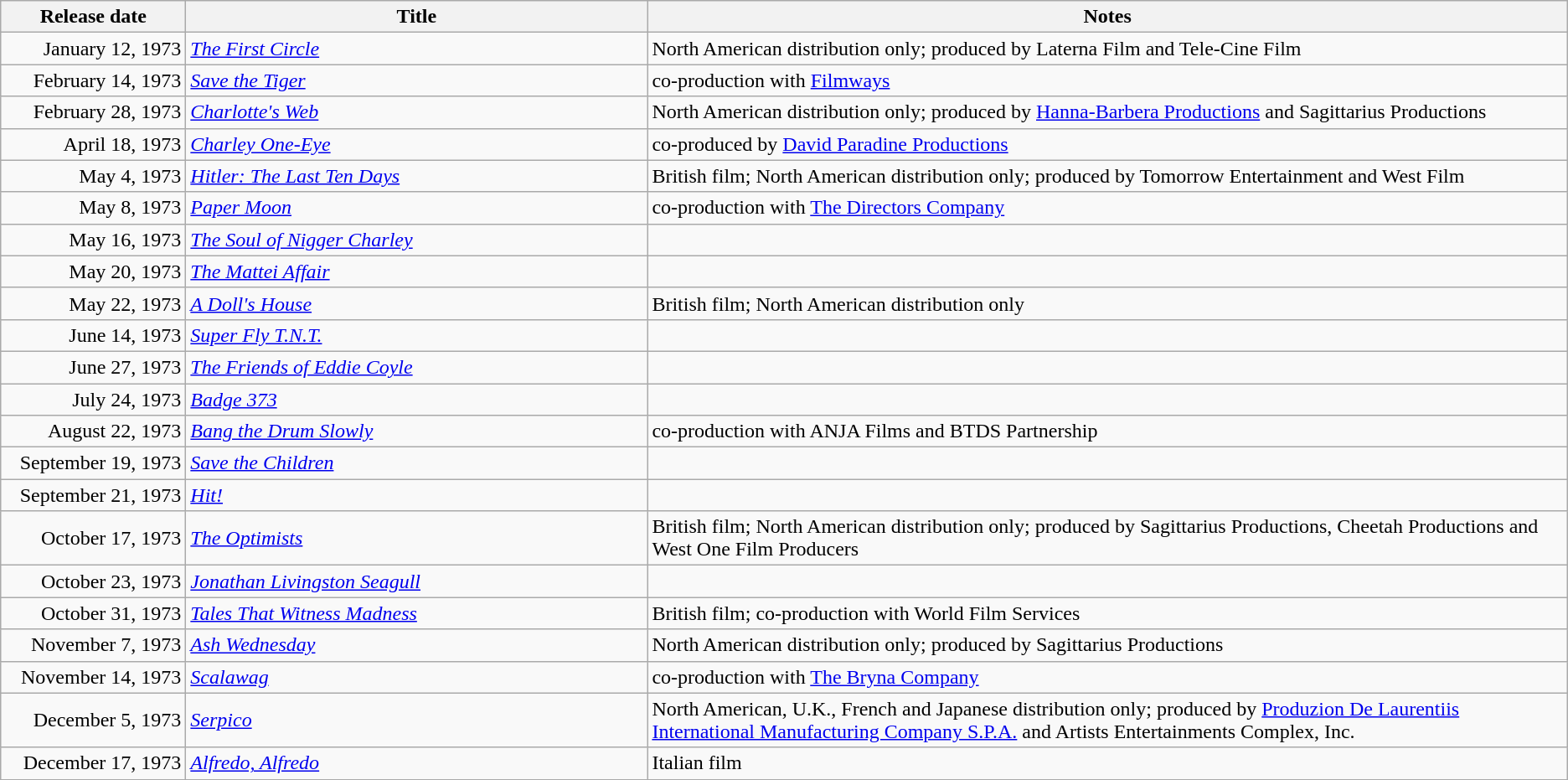<table class="wikitable sortable">
<tr>
<th style="width:8.75em;">Release date</th>
<th style="width:22.5em;">Title</th>
<th>Notes</th>
</tr>
<tr>
<td style="text-align:right;">January 12, 1973</td>
<td><em><a href='#'>The First Circle</a></em></td>
<td>North American distribution only; produced by Laterna Film and Tele-Cine Film</td>
</tr>
<tr>
<td style="text-align:right;">February 14, 1973</td>
<td><em><a href='#'>Save the Tiger</a></em></td>
<td>co-production with <a href='#'>Filmways</a></td>
</tr>
<tr>
<td style="text-align:right;">February 28, 1973</td>
<td><em><a href='#'>Charlotte's Web</a></em></td>
<td>North American distribution only; produced by <a href='#'>Hanna-Barbera Productions</a> and Sagittarius Productions</td>
</tr>
<tr>
<td style="text-align:right;">April 18, 1973</td>
<td><em><a href='#'>Charley One-Eye</a></em></td>
<td>co-produced by <a href='#'>David Paradine Productions</a></td>
</tr>
<tr>
<td style="text-align:right;">May 4, 1973</td>
<td><em><a href='#'>Hitler: The Last Ten Days</a></em></td>
<td>British film; North American distribution only; produced by Tomorrow Entertainment and West Film</td>
</tr>
<tr>
<td style="text-align:right;">May 8, 1973</td>
<td><em><a href='#'>Paper Moon</a></em></td>
<td>co-production with <a href='#'>The Directors Company</a></td>
</tr>
<tr>
<td style="text-align:right;">May 16, 1973</td>
<td><em><a href='#'>The Soul of Nigger Charley</a></em></td>
<td></td>
</tr>
<tr>
<td style="text-align:right;">May 20, 1973</td>
<td><em><a href='#'>The Mattei Affair</a></em></td>
<td></td>
</tr>
<tr>
<td style="text-align:right;">May 22, 1973</td>
<td><em><a href='#'>A Doll's House</a></em></td>
<td>British film; North American distribution only</td>
</tr>
<tr>
<td style="text-align:right;">June 14, 1973</td>
<td><em><a href='#'>Super Fly T.N.T.</a></em></td>
<td></td>
</tr>
<tr>
<td style="text-align:right;">June 27, 1973</td>
<td><em><a href='#'>The Friends of Eddie Coyle</a></em></td>
<td></td>
</tr>
<tr>
<td style="text-align:right;">July 24, 1973</td>
<td><em><a href='#'>Badge 373</a></em></td>
<td></td>
</tr>
<tr>
<td style="text-align:right;">August 22, 1973</td>
<td><em><a href='#'>Bang the Drum Slowly</a></em></td>
<td>co-production with ANJA Films and BTDS Partnership</td>
</tr>
<tr>
<td style="text-align:right;">September 19, 1973</td>
<td><em><a href='#'>Save the Children</a></em></td>
<td></td>
</tr>
<tr>
<td style="text-align:right;">September 21, 1973</td>
<td><em><a href='#'>Hit!</a></em></td>
<td></td>
</tr>
<tr>
<td style="text-align:right;">October 17, 1973</td>
<td><em><a href='#'>The Optimists</a></em></td>
<td>British film; North American distribution only; produced by Sagittarius Productions, Cheetah Productions and West One Film Producers</td>
</tr>
<tr>
<td style="text-align:right;">October 23, 1973</td>
<td><em><a href='#'>Jonathan Livingston Seagull</a></em></td>
<td></td>
</tr>
<tr>
<td style="text-align:right;">October 31, 1973</td>
<td><em><a href='#'>Tales That Witness Madness</a></em></td>
<td>British film; co-production with World Film Services</td>
</tr>
<tr>
<td style="text-align:right;">November 7, 1973</td>
<td><em><a href='#'>Ash Wednesday</a></em></td>
<td>North American distribution only; produced by Sagittarius Productions</td>
</tr>
<tr>
<td style="text-align:right;">November 14, 1973</td>
<td><em><a href='#'>Scalawag</a></em></td>
<td>co-production with <a href='#'>The Bryna Company</a></td>
</tr>
<tr>
<td style="text-align:right;">December 5, 1973</td>
<td><em><a href='#'>Serpico</a></em></td>
<td>North American, U.K., French and Japanese distribution only; produced by <a href='#'>Produzion De Laurentiis International Manufacturing Company S.P.A.</a> and Artists Entertainments Complex, Inc.</td>
</tr>
<tr>
<td style="text-align:right;">December 17, 1973</td>
<td><em><a href='#'>Alfredo, Alfredo</a></em></td>
<td>Italian film</td>
</tr>
</table>
